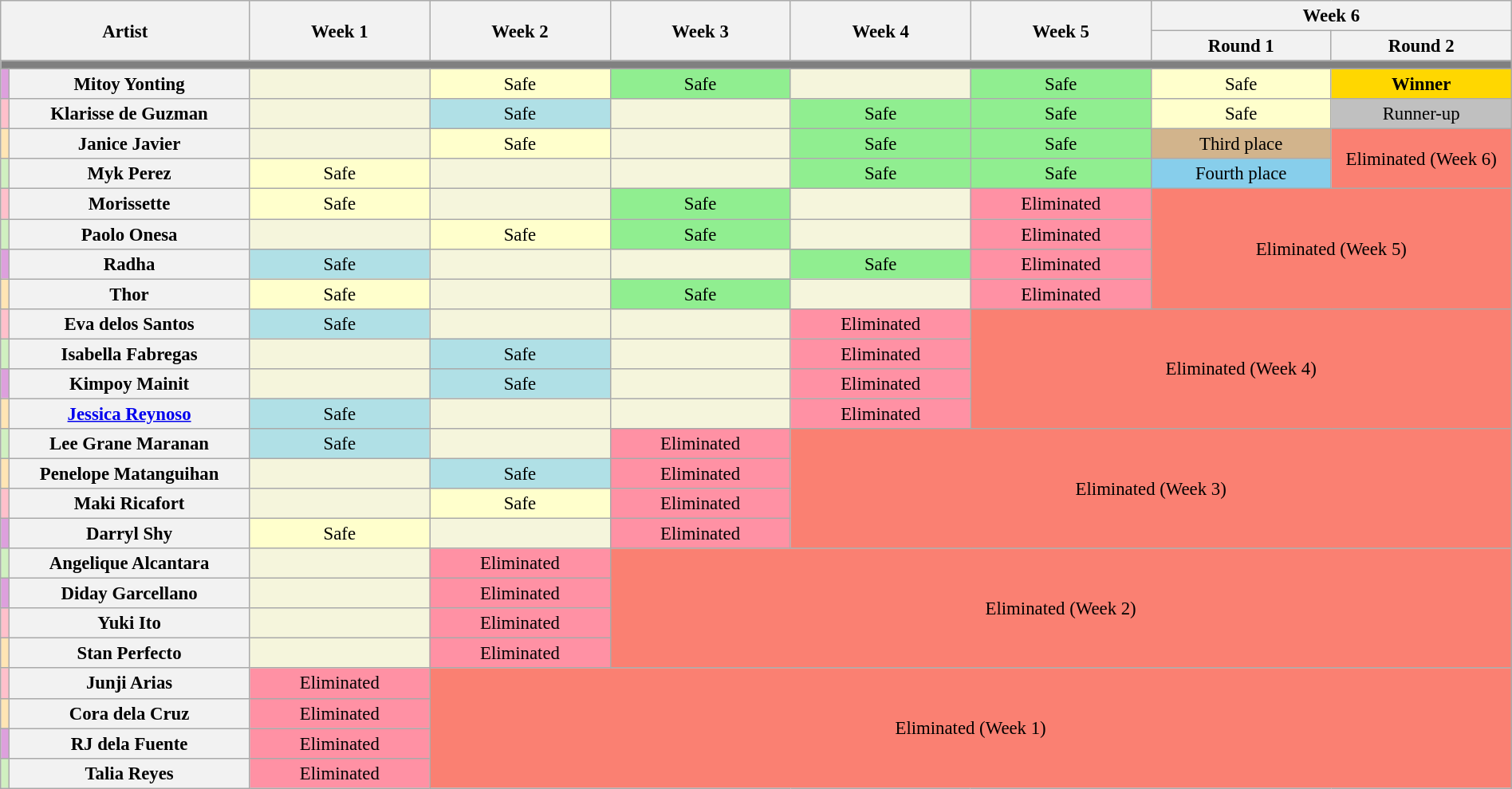<table class="wikitable" style="text-align:center; font-size:95%; width:100%;">
<tr>
<th colspan="2" rowspan="2">Artist</th>
<th rowspan="2"  style="width:12%;">Week 1</th>
<th rowspan="2"  style="width:12%;">Week 2</th>
<th rowspan="2"  style="width:12%;">Week 3</th>
<th rowspan="2"  style="width:12%;">Week 4</th>
<th rowspan="2"  style="width:12%;">Week 5</th>
<th colspan="2">Week 6</th>
</tr>
<tr>
<th style="width:12%;">Round 1</th>
<th style="width:12%;">Round 2</th>
</tr>
<tr>
<th colspan="9" style="background:grey;"></th>
</tr>
<tr>
<th style="background:#dda0dd;"></th>
<th width="16%">Mitoy Yonting</th>
<td style="background:#F5F5DC;"></td>
<td style="background:#FFFFCC;">Safe</td>
<td style="background:lightgreen;">Safe</td>
<td style="background:#F5F5DC;"></td>
<td style="background:lightgreen;">Safe</td>
<td style="background:#FFFFCC;">Safe</td>
<td style="background:gold"><strong>Winner</strong></td>
</tr>
<tr>
<th style="background:pink;"></th>
<th width="16%">Klarisse de Guzman</th>
<td style="background:#F5F5DC;"></td>
<td style="background:#B0E0E6;">Safe</td>
<td style="background:#F5F5DC;"></td>
<td style="background:lightgreen;">Safe</td>
<td style="background:lightgreen;">Safe</td>
<td style="background:#FFFFCC;">Safe</td>
<td style="background:silver;">Runner-up</td>
</tr>
<tr>
<th style="background:#ffe5b4;"></th>
<th width="16%">Janice Javier</th>
<td style="background:#F5F5DC;"></td>
<td style="background:#FFFFCC;">Safe</td>
<td style="background:#F5F5DC;"></td>
<td style="background:lightgreen;">Safe</td>
<td style="background:lightgreen;">Safe</td>
<td style="background:tan;">Third place</td>
<td rowspan="2" style="background:#FA8072;">Eliminated (Week 6)</td>
</tr>
<tr>
<th style="background:#d0f0c0;"></th>
<th width="16%">Myk Perez</th>
<td style="background:#FFFFCC;">Safe</td>
<td style="background:#F5F5DC;"></td>
<td style="background:#F5F5DC;"></td>
<td style="background:lightgreen;">Safe</td>
<td style="background:lightgreen;">Safe</td>
<td style="background:skyblue;">Fourth place</td>
</tr>
<tr>
<th style="background:pink;;"></th>
<th width="16%">Morissette</th>
<td style="background:#FFFFCC;">Safe</td>
<td style="background:#F5F5DC;"></td>
<td style="background:lightgreen;">Safe</td>
<td style="background:#F5F5DC;"></td>
<td style="background:#FF91A4;">Eliminated</td>
<td colspan="2" rowspan="4" style="background:#FA8072;">Eliminated (Week 5)</td>
</tr>
<tr>
<th style="background:#d0f0c0;"></th>
<th width="16%">Paolo Onesa</th>
<td style="background:#F5F5DC;"></td>
<td style="background:#FFFFCC;">Safe</td>
<td style="background:lightgreen;">Safe</td>
<td style="background:#F5F5DC;"></td>
<td style="background:#FF91A4;">Eliminated</td>
</tr>
<tr>
<th style="background:#dda0dd;"></th>
<th width="16%">Radha</th>
<td style="background:#B0E0E6;">Safe</td>
<td style="background:#F5F5DC;"></td>
<td style="background:#F5F5DC;"></td>
<td style="background:lightgreen;">Safe</td>
<td style="background:#FF91A4;">Eliminated</td>
</tr>
<tr>
<th style="background:#ffe5b4;"></th>
<th width="16%">Thor</th>
<td style="background:#FFFFCC;">Safe</td>
<td style="background:#F5F5DC;"></td>
<td style="background:lightgreen;">Safe</td>
<td style="background:#F5F5DC;"></td>
<td style="background:#FF91A4;">Eliminated</td>
</tr>
<tr>
<th style="background:pink;;"></th>
<th width="16%">Eva delos Santos</th>
<td style="background:#B0E0E6;">Safe</td>
<td style="background:#F5F5DC;"></td>
<td style="background:#F5F5DC;"></td>
<td style="background:#FF91A4;">Eliminated</td>
<td colspan="3" rowspan="4" style="background:#FA8072;">Eliminated (Week 4)</td>
</tr>
<tr>
<th style="background:#d0f0c0;"></th>
<th width="16%">Isabella Fabregas</th>
<td style="background:#F5F5DC;"></td>
<td style="background:#B0E0E6;">Safe</td>
<td style="background:#F5F5DC;"></td>
<td style="background:#FF91A4;">Eliminated</td>
</tr>
<tr>
<th style="background:#dda0dd;"></th>
<th width="16%">Kimpoy Mainit</th>
<td style="background:#F5F5DC;"></td>
<td style="background:#B0E0E6;">Safe</td>
<td style="background:#F5F5DC;"></td>
<td style="background:#FF91A4;">Eliminated</td>
</tr>
<tr>
<th style="background:#ffe5b4;"></th>
<th width="16%"><a href='#'>Jessica Reynoso</a></th>
<td style="background:#B0E0E6;">Safe</td>
<td style="background:#F5F5DC;"></td>
<td style="background:#F5F5DC;"></td>
<td style="background:#FF91A4;">Eliminated</td>
</tr>
<tr>
<th style="background:#d0f0c0;"></th>
<th width="16%">Lee Grane Maranan</th>
<td style="background:#B0E0E6;">Safe</td>
<td style="background:#F5F5DC;"></td>
<td style="background:#FF91A4;">Eliminated</td>
<td colspan="4" rowspan="4" style="background:#FA8072;">Eliminated (Week 3)</td>
</tr>
<tr>
<th style="background:#ffe5b4;"></th>
<th width="16%">Penelope Matanguihan</th>
<td style="background:#F5F5DC;"></td>
<td style="background:#B0E0E6;">Safe</td>
<td style="background:#FF91A4;">Eliminated</td>
</tr>
<tr>
<th style="background:pink;;"></th>
<th width="16%">Maki Ricafort</th>
<td style="background:#F5F5DC;"></td>
<td style="background:#FFFFCC;">Safe</td>
<td style="background:#FF91A4;">Eliminated</td>
</tr>
<tr>
<th style="background:#dda0dd;"></th>
<th width="16%">Darryl Shy</th>
<td style="background:#FFFFCC;">Safe</td>
<td style="background:#F5F5DC;"></td>
<td style="background:#FF91A4;">Eliminated</td>
</tr>
<tr>
<th style="background:#d0f0c0;"></th>
<th width="16%">Angelique Alcantara</th>
<td style="background:#F5F5DC;"></td>
<td style="background:#FF91A4;">Eliminated</td>
<td colspan="5" rowspan="4" style="background:#FA8072;">Eliminated (Week 2)</td>
</tr>
<tr>
<th style="background:#dda0dd;"></th>
<th width="16%">Diday Garcellano</th>
<td style="background:#F5F5DC;"></td>
<td style="background:#FF91A4;">Eliminated</td>
</tr>
<tr>
<th style="background:pink;;"></th>
<th width="16%">Yuki Ito</th>
<td style="background:#F5F5DC;"></td>
<td style="background:#FF91A4;">Eliminated</td>
</tr>
<tr>
<th style="background:#ffe5b4;"></th>
<th width="16%">Stan Perfecto</th>
<td style="background:#F5F5DC;"></td>
<td style="background:#FF91A4;">Eliminated</td>
</tr>
<tr>
<th style="background:pink;"></th>
<th width="16%">Junji Arias</th>
<td style="background:#FF91A4;">Eliminated</td>
<td colspan="6" rowspan="4" style="background:#FA8072;">Eliminated (Week 1)</td>
</tr>
<tr>
<th style="background:#ffe5b4;"></th>
<th width="16%">Cora dela Cruz</th>
<td style="background:#FF91A4;">Eliminated</td>
</tr>
<tr>
<th style="background:#dda0dd;"></th>
<th width="16%">RJ dela Fuente</th>
<td style="background:#FF91A4;">Eliminated</td>
</tr>
<tr>
<th style="background:#d0f0c0;"></th>
<th width="16%">Talia Reyes</th>
<td style="background:#FF91A4;">Eliminated</td>
</tr>
</table>
